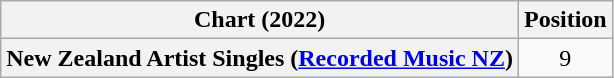<table class="wikitable sortable plainrowheaders" style="text-align:center">
<tr>
<th scope="col">Chart (2022)</th>
<th scope="col">Position</th>
</tr>
<tr>
<th scope="row">New Zealand Artist Singles (<a href='#'>Recorded Music NZ</a>)</th>
<td>9</td>
</tr>
</table>
